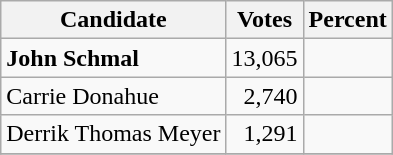<table class="wikitable">
<tr>
<th>Candidate</th>
<th>Votes</th>
<th>Percent</th>
</tr>
<tr>
<td style="font-weight:bold;">John Schmal</td>
<td style="text-align:right;">13,065</td>
<td style="text-align:right;"></td>
</tr>
<tr>
<td>Carrie Donahue</td>
<td style="text-align:right;">2,740</td>
<td style="text-align:right;"></td>
</tr>
<tr>
<td>Derrik Thomas Meyer</td>
<td style="text-align:right;">1,291</td>
<td style="text-align:right;"></td>
</tr>
<tr>
</tr>
</table>
